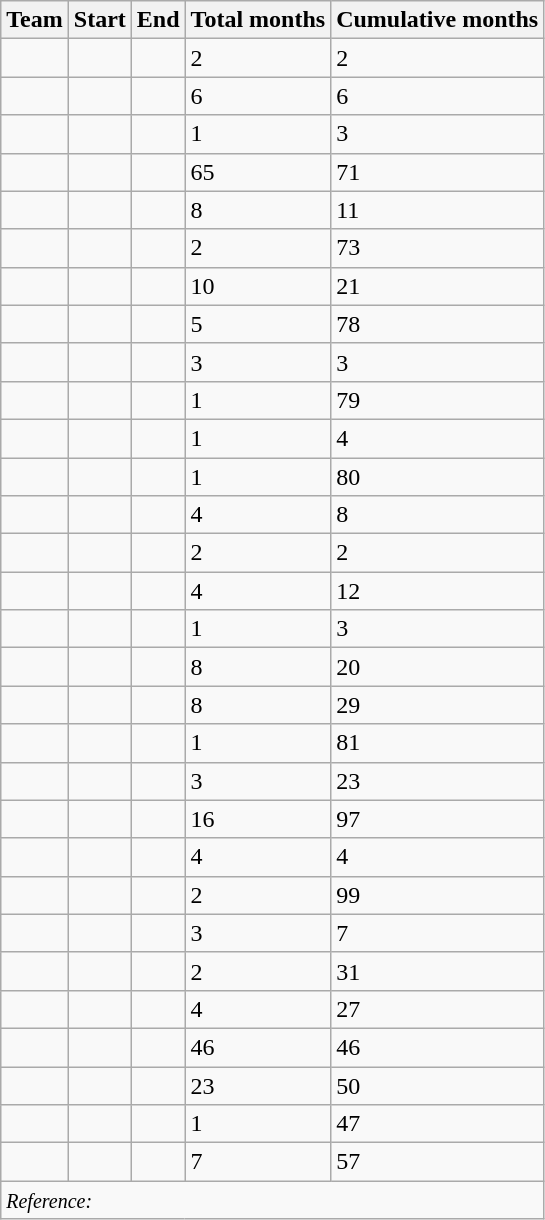<table class="wikitable sortable">
<tr>
<th>Team</th>
<th>Start</th>
<th>End</th>
<th>Total months</th>
<th>Cumulative months</th>
</tr>
<tr>
<td></td>
<td></td>
<td></td>
<td>2</td>
<td>2</td>
</tr>
<tr>
<td></td>
<td></td>
<td></td>
<td>6</td>
<td>6</td>
</tr>
<tr>
<td></td>
<td></td>
<td></td>
<td>1</td>
<td>3</td>
</tr>
<tr>
<td></td>
<td></td>
<td></td>
<td>65</td>
<td>71</td>
</tr>
<tr>
<td></td>
<td></td>
<td></td>
<td>8</td>
<td>11</td>
</tr>
<tr>
<td></td>
<td></td>
<td></td>
<td>2</td>
<td>73</td>
</tr>
<tr>
<td></td>
<td></td>
<td></td>
<td>10</td>
<td>21</td>
</tr>
<tr>
<td></td>
<td></td>
<td></td>
<td>5</td>
<td>78</td>
</tr>
<tr>
<td></td>
<td></td>
<td></td>
<td>3</td>
<td>3</td>
</tr>
<tr>
<td></td>
<td></td>
<td></td>
<td>1</td>
<td>79</td>
</tr>
<tr>
<td></td>
<td></td>
<td></td>
<td>1</td>
<td>4</td>
</tr>
<tr>
<td></td>
<td></td>
<td></td>
<td>1</td>
<td>80</td>
</tr>
<tr>
<td></td>
<td></td>
<td></td>
<td>4</td>
<td>8</td>
</tr>
<tr>
<td></td>
<td></td>
<td></td>
<td>2</td>
<td>2</td>
</tr>
<tr>
<td></td>
<td></td>
<td></td>
<td>4</td>
<td>12</td>
</tr>
<tr>
<td></td>
<td></td>
<td></td>
<td>1</td>
<td>3</td>
</tr>
<tr>
<td></td>
<td></td>
<td></td>
<td>8</td>
<td>20</td>
</tr>
<tr>
<td></td>
<td></td>
<td></td>
<td>8</td>
<td>29</td>
</tr>
<tr>
<td></td>
<td></td>
<td></td>
<td>1</td>
<td>81</td>
</tr>
<tr>
<td></td>
<td></td>
<td></td>
<td>3</td>
<td>23</td>
</tr>
<tr>
<td></td>
<td></td>
<td></td>
<td>16</td>
<td>97</td>
</tr>
<tr>
<td></td>
<td></td>
<td></td>
<td>4</td>
<td>4</td>
</tr>
<tr>
<td></td>
<td></td>
<td></td>
<td>2</td>
<td>99</td>
</tr>
<tr>
<td></td>
<td></td>
<td></td>
<td>3</td>
<td>7</td>
</tr>
<tr>
<td></td>
<td></td>
<td></td>
<td>2</td>
<td>31</td>
</tr>
<tr>
<td></td>
<td></td>
<td></td>
<td>4</td>
<td>27</td>
</tr>
<tr>
<td></td>
<td></td>
<td></td>
<td>46</td>
<td>46</td>
</tr>
<tr>
<td></td>
<td></td>
<td></td>
<td>23</td>
<td>50</td>
</tr>
<tr>
<td></td>
<td></td>
<td></td>
<td>1</td>
<td>47</td>
</tr>
<tr>
<td></td>
<td></td>
<td></td>
<td>7</td>
<td>57</td>
</tr>
<tr>
<td colspan=5><small><em>Reference: </em></small></td>
</tr>
</table>
